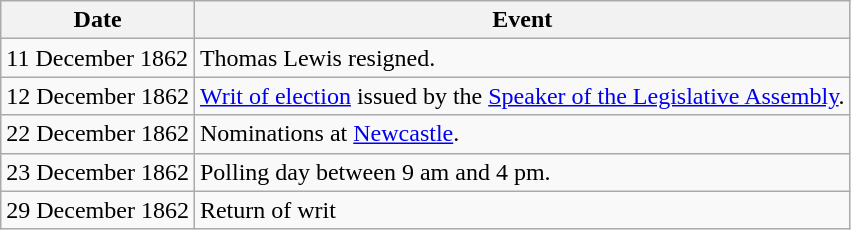<table class="wikitable">
<tr>
<th>Date</th>
<th>Event</th>
</tr>
<tr>
<td>11 December 1862</td>
<td>Thomas Lewis resigned.</td>
</tr>
<tr>
<td>12 December 1862</td>
<td><a href='#'>Writ of election</a> issued by the <a href='#'>Speaker of the Legislative Assembly</a>.</td>
</tr>
<tr>
<td>22 December 1862</td>
<td>Nominations at <a href='#'>Newcastle</a>.</td>
</tr>
<tr>
<td>23 December 1862</td>
<td>Polling day between 9 am and 4 pm.</td>
</tr>
<tr>
<td>29 December 1862</td>
<td>Return of writ</td>
</tr>
</table>
